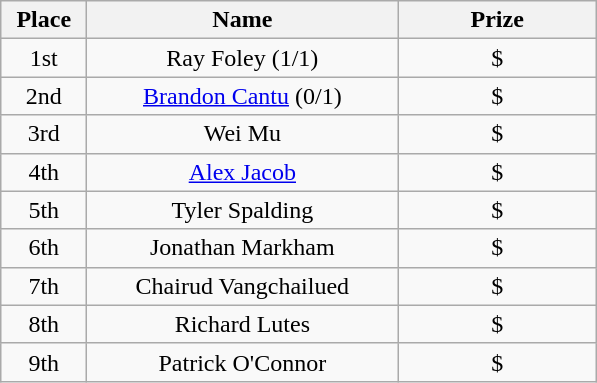<table class="wikitable">
<tr>
<th width="50">Place</th>
<th width="200">Name</th>
<th width="125">Prize</th>
</tr>
<tr>
<td align = "center">1st</td>
<td align = "center">Ray Foley (1/1)</td>
<td align = "center">$</td>
</tr>
<tr>
<td align = "center">2nd</td>
<td align = "center"><a href='#'>Brandon Cantu</a> (0/1)</td>
<td align = "center">$</td>
</tr>
<tr>
<td align = "center">3rd</td>
<td align = "center">Wei Mu</td>
<td align = "center">$</td>
</tr>
<tr>
<td align = "center">4th</td>
<td align = "center"><a href='#'>Alex Jacob</a></td>
<td align = "center">$</td>
</tr>
<tr>
<td align = "center">5th</td>
<td align = "center">Tyler Spalding</td>
<td align = "center">$</td>
</tr>
<tr>
<td align = "center">6th</td>
<td align = "center">Jonathan Markham</td>
<td align = "center">$</td>
</tr>
<tr>
<td align = "center">7th</td>
<td align = "center">Chairud Vangchailued</td>
<td align = "center">$</td>
</tr>
<tr>
<td align = "center">8th</td>
<td align = "center">Richard Lutes</td>
<td align = "center">$</td>
</tr>
<tr>
<td align = "center">9th</td>
<td align = "center">Patrick O'Connor</td>
<td align = "center">$</td>
</tr>
</table>
